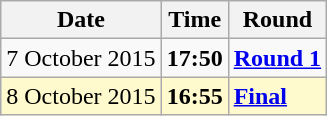<table class="wikitable">
<tr>
<th>Date</th>
<th>Time</th>
<th>Round</th>
</tr>
<tr>
<td>7 October 2015</td>
<td><strong>17:50</strong></td>
<td><strong><a href='#'>Round 1</a></strong></td>
</tr>
<tr style=background:lemonchiffon>
<td>8 October 2015</td>
<td><strong>16:55</strong></td>
<td><strong><a href='#'>Final</a></strong></td>
</tr>
</table>
